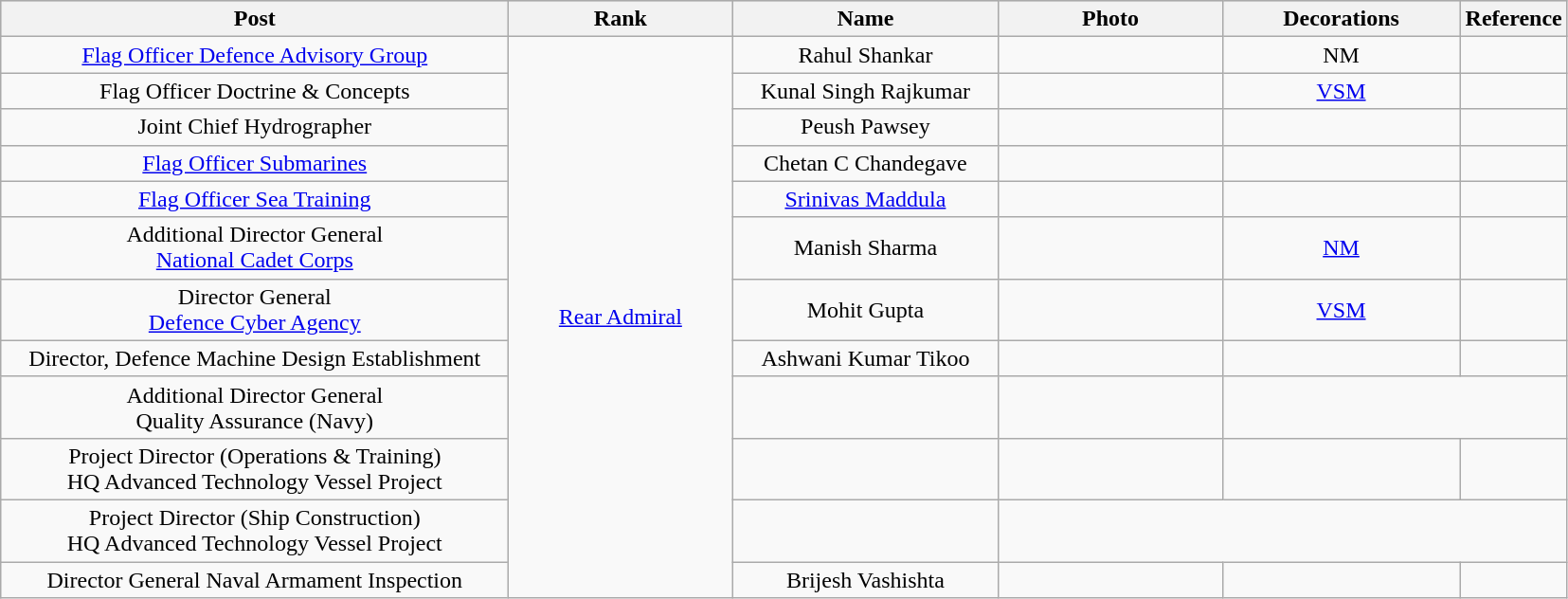<table class="wikitable" style="text-align:center">
<tr style="background:#cccccc">
<th scope="col" style="width: 350px;">Post</th>
<th scope="col" style="width: 150px;">Rank</th>
<th scope="col" style="width: 180px;">Name</th>
<th scope="col" style="width: 150px;">Photo</th>
<th scope="col" style="width: 160px;">Decorations</th>
<th scope="col" style="width: 5px;">Reference</th>
</tr>
<tr>
<td><a href='#'>Flag Officer Defence Advisory Group</a></td>
<td rowspan="18"><a href='#'>Rear Admiral</a></td>
<td>Rahul Shankar</td>
<td></td>
<td>NM</td>
<td></td>
</tr>
<tr>
<td>Flag Officer Doctrine & Concepts</td>
<td>Kunal Singh Rajkumar</td>
<td></td>
<td><a href='#'>VSM</a></td>
<td></td>
</tr>
<tr>
<td>Joint Chief Hydrographer</td>
<td>Peush Pawsey</td>
<td></td>
<td></td>
<td></td>
</tr>
<tr>
<td><a href='#'>Flag Officer Submarines</a></td>
<td>Chetan C Chandegave</td>
<td></td>
<td></td>
<td></td>
</tr>
<tr>
<td><a href='#'>Flag Officer Sea Training</a></td>
<td><a href='#'>Srinivas Maddula</a></td>
<td></td>
<td></td>
<td></td>
</tr>
<tr>
<td>Additional Director General<br><a href='#'>National Cadet Corps</a></td>
<td>Manish Sharma</td>
<td></td>
<td><a href='#'>NM</a></td>
<td></td>
</tr>
<tr>
<td>Director General<br><a href='#'>Defence Cyber Agency</a></td>
<td>Mohit Gupta</td>
<td></td>
<td><a href='#'>VSM</a></td>
<td></td>
</tr>
<tr>
<td>Director, Defence Machine Design Establishment</td>
<td>Ashwani Kumar Tikoo</td>
<td></td>
<td></td>
<td></td>
</tr>
<tr>
<td>Additional Director General<br>Quality Assurance (Navy)</td>
<td></td>
<td></td>
</tr>
<tr>
<td>Project Director (Operations & Training)<br>HQ Advanced Technology Vessel Project</td>
<td></td>
<td></td>
<td></td>
<td></td>
</tr>
<tr>
<td>Project Director (Ship Construction)<br>HQ Advanced Technology Vessel Project</td>
<td></td>
</tr>
<tr>
<td>Director General Naval Armament Inspection</td>
<td>Brijesh Vashishta</td>
<td></td>
<td></td>
<td></td>
</tr>
</table>
